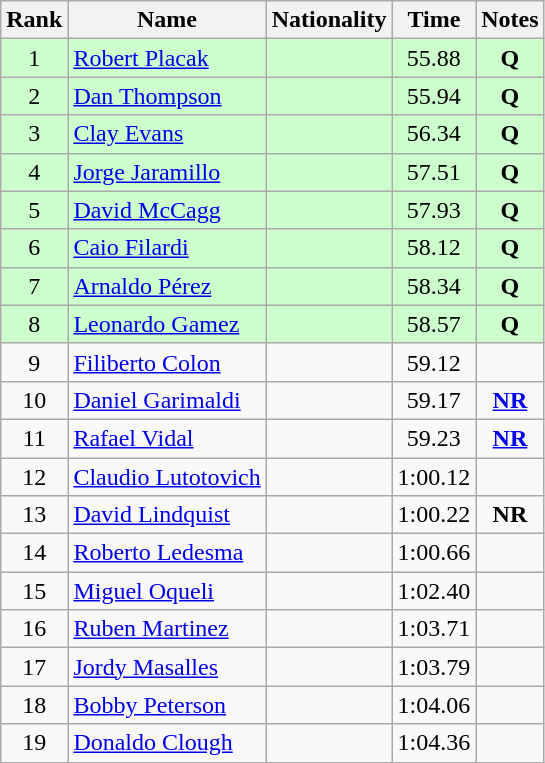<table class="wikitable sortable" style="text-align:center">
<tr>
<th>Rank</th>
<th>Name</th>
<th>Nationality</th>
<th>Time</th>
<th>Notes</th>
</tr>
<tr bgcolor=ccffcc>
<td>1</td>
<td align=left><a href='#'>Robert Placak</a></td>
<td align=left></td>
<td>55.88</td>
<td><strong>Q</strong></td>
</tr>
<tr bgcolor=ccffcc>
<td>2</td>
<td align=left><a href='#'>Dan Thompson</a></td>
<td align=left></td>
<td>55.94</td>
<td><strong>Q</strong></td>
</tr>
<tr bgcolor=ccffcc>
<td>3</td>
<td align=left><a href='#'>Clay Evans</a></td>
<td align=left></td>
<td>56.34</td>
<td><strong>Q</strong></td>
</tr>
<tr bgcolor=ccffcc>
<td>4</td>
<td align=left><a href='#'>Jorge Jaramillo</a></td>
<td align=left></td>
<td>57.51</td>
<td><strong>Q</strong></td>
</tr>
<tr bgcolor=ccffcc>
<td>5</td>
<td align=left><a href='#'>David McCagg</a></td>
<td align=left></td>
<td>57.93</td>
<td><strong>Q</strong></td>
</tr>
<tr bgcolor=ccffcc>
<td>6</td>
<td align=left><a href='#'>Caio Filardi</a></td>
<td align=left></td>
<td>58.12</td>
<td><strong>Q</strong></td>
</tr>
<tr bgcolor=ccffcc>
<td>7</td>
<td align=left><a href='#'>Arnaldo Pérez</a></td>
<td align=left></td>
<td>58.34</td>
<td><strong>Q</strong></td>
</tr>
<tr bgcolor=ccffcc>
<td>8</td>
<td align=left><a href='#'>Leonardo Gamez</a></td>
<td align=left></td>
<td>58.57</td>
<td><strong>Q</strong></td>
</tr>
<tr>
<td>9</td>
<td align=left><a href='#'>Filiberto Colon</a></td>
<td align=left></td>
<td>59.12</td>
<td></td>
</tr>
<tr>
<td>10</td>
<td align=left><a href='#'>Daniel Garimaldi</a></td>
<td align=left></td>
<td>59.17</td>
<td><strong><a href='#'>NR</a></strong></td>
</tr>
<tr>
<td>11</td>
<td align=left><a href='#'>Rafael Vidal</a></td>
<td align=left></td>
<td>59.23</td>
<td><strong><a href='#'>NR</a></strong></td>
</tr>
<tr>
<td>12</td>
<td align=left><a href='#'>Claudio Lutotovich</a></td>
<td align=left></td>
<td>1:00.12</td>
<td></td>
</tr>
<tr>
<td>13</td>
<td align=left><a href='#'>David Lindquist</a></td>
<td align=left></td>
<td>1:00.22</td>
<td><strong>NR</strong></td>
</tr>
<tr>
<td>14</td>
<td align=left><a href='#'>Roberto Ledesma</a></td>
<td align=left></td>
<td>1:00.66</td>
<td></td>
</tr>
<tr>
<td>15</td>
<td align=left><a href='#'>Miguel Oqueli</a></td>
<td align=left></td>
<td>1:02.40</td>
<td></td>
</tr>
<tr>
<td>16</td>
<td align=left><a href='#'>Ruben Martinez</a></td>
<td align=left></td>
<td>1:03.71</td>
<td></td>
</tr>
<tr>
<td>17</td>
<td align=left><a href='#'>Jordy Masalles</a></td>
<td align=left></td>
<td>1:03.79</td>
<td></td>
</tr>
<tr>
<td>18</td>
<td align=left><a href='#'>Bobby Peterson</a></td>
<td align=left></td>
<td>1:04.06</td>
<td></td>
</tr>
<tr>
<td>19</td>
<td align=left><a href='#'>Donaldo Clough</a></td>
<td align=left></td>
<td>1:04.36</td>
<td></td>
</tr>
</table>
